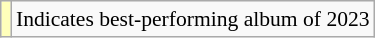<table class="wikitable" style="font-size:90%;">
<tr>
<td style="background-color:#FFFFBB"></td>
<td>Indicates best-performing album of 2023</td>
</tr>
</table>
